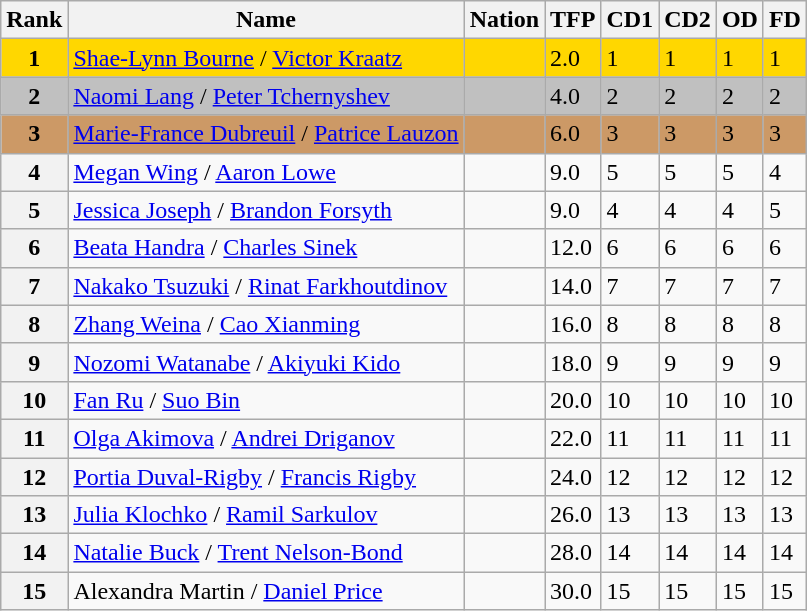<table class="wikitable">
<tr>
<th>Rank</th>
<th>Name</th>
<th>Nation</th>
<th>TFP</th>
<th>CD1</th>
<th>CD2</th>
<th>OD</th>
<th>FD</th>
</tr>
<tr bgcolor="gold">
<td align="center"><strong>1</strong></td>
<td><a href='#'>Shae-Lynn Bourne</a> / <a href='#'>Victor Kraatz</a></td>
<td></td>
<td>2.0</td>
<td>1</td>
<td>1</td>
<td>1</td>
<td>1</td>
</tr>
<tr bgcolor="silver">
<td align="center"><strong>2</strong></td>
<td><a href='#'>Naomi Lang</a> / <a href='#'>Peter Tchernyshev</a></td>
<td></td>
<td>4.0</td>
<td>2</td>
<td>2</td>
<td>2</td>
<td>2</td>
</tr>
<tr bgcolor="cc9966">
<td align="center"><strong>3</strong></td>
<td><a href='#'>Marie-France Dubreuil</a> / <a href='#'>Patrice Lauzon</a></td>
<td></td>
<td>6.0</td>
<td>3</td>
<td>3</td>
<td>3</td>
<td>3</td>
</tr>
<tr>
<th>4</th>
<td><a href='#'>Megan Wing</a> / <a href='#'>Aaron Lowe</a></td>
<td></td>
<td>9.0</td>
<td>5</td>
<td>5</td>
<td>5</td>
<td>4</td>
</tr>
<tr>
<th>5</th>
<td><a href='#'>Jessica Joseph</a> / <a href='#'>Brandon Forsyth</a></td>
<td></td>
<td>9.0</td>
<td>4</td>
<td>4</td>
<td>4</td>
<td>5</td>
</tr>
<tr>
<th>6</th>
<td><a href='#'>Beata Handra</a> / <a href='#'>Charles Sinek</a></td>
<td></td>
<td>12.0</td>
<td>6</td>
<td>6</td>
<td>6</td>
<td>6</td>
</tr>
<tr>
<th>7</th>
<td><a href='#'>Nakako Tsuzuki</a> / <a href='#'>Rinat Farkhoutdinov</a></td>
<td></td>
<td>14.0</td>
<td>7</td>
<td>7</td>
<td>7</td>
<td>7</td>
</tr>
<tr>
<th>8</th>
<td><a href='#'>Zhang Weina</a> / <a href='#'>Cao Xianming</a></td>
<td></td>
<td>16.0</td>
<td>8</td>
<td>8</td>
<td>8</td>
<td>8</td>
</tr>
<tr>
<th>9</th>
<td><a href='#'>Nozomi Watanabe</a> / <a href='#'>Akiyuki Kido</a></td>
<td></td>
<td>18.0</td>
<td>9</td>
<td>9</td>
<td>9</td>
<td>9</td>
</tr>
<tr>
<th>10</th>
<td><a href='#'>Fan Ru</a> / <a href='#'>Suo Bin</a></td>
<td></td>
<td>20.0</td>
<td>10</td>
<td>10</td>
<td>10</td>
<td>10</td>
</tr>
<tr>
<th>11</th>
<td><a href='#'>Olga Akimova</a> / <a href='#'>Andrei Driganov</a></td>
<td></td>
<td>22.0</td>
<td>11</td>
<td>11</td>
<td>11</td>
<td>11</td>
</tr>
<tr>
<th>12</th>
<td><a href='#'>Portia Duval-Rigby</a> / <a href='#'>Francis Rigby</a></td>
<td></td>
<td>24.0</td>
<td>12</td>
<td>12</td>
<td>12</td>
<td>12</td>
</tr>
<tr>
<th>13</th>
<td><a href='#'>Julia Klochko</a> / <a href='#'>Ramil Sarkulov</a></td>
<td></td>
<td>26.0</td>
<td>13</td>
<td>13</td>
<td>13</td>
<td>13</td>
</tr>
<tr>
<th>14</th>
<td><a href='#'>Natalie Buck</a> / <a href='#'>Trent Nelson-Bond</a></td>
<td></td>
<td>28.0</td>
<td>14</td>
<td>14</td>
<td>14</td>
<td>14</td>
</tr>
<tr>
<th>15</th>
<td>Alexandra Martin / <a href='#'>Daniel Price</a></td>
<td></td>
<td>30.0</td>
<td>15</td>
<td>15</td>
<td>15</td>
<td>15</td>
</tr>
</table>
